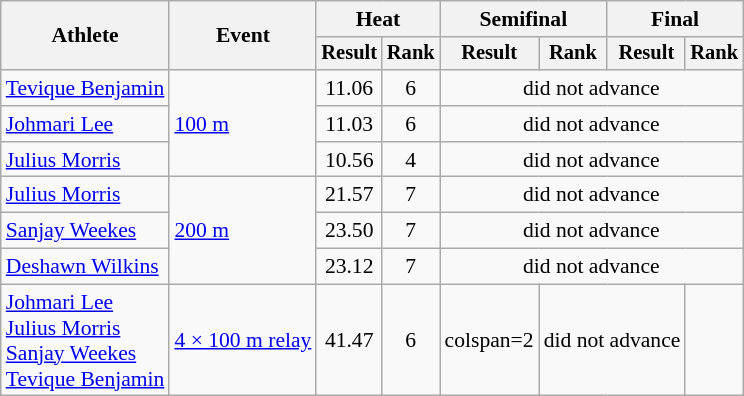<table class="wikitable" style="font-size:90%; text-align:center">
<tr>
<th rowspan=2>Athlete</th>
<th rowspan=2>Event</th>
<th colspan=2>Heat</th>
<th colspan=2>Semifinal</th>
<th colspan=2>Final</th>
</tr>
<tr style="font-size:95%">
<th>Result</th>
<th>Rank</th>
<th>Result</th>
<th>Rank</th>
<th>Result</th>
<th>Rank</th>
</tr>
<tr>
<td align=left><a href='#'>Tevique Benjamin</a></td>
<td align=left rowspan=3><a href='#'>100 m</a></td>
<td>11.06</td>
<td>6</td>
<td colspan=4>did not advance</td>
</tr>
<tr>
<td align=left><a href='#'>Johmari Lee</a></td>
<td>11.03</td>
<td>6</td>
<td colspan=4>did not advance</td>
</tr>
<tr>
<td align=left><a href='#'>Julius Morris</a></td>
<td>10.56</td>
<td>4</td>
<td colspan=4>did not advance</td>
</tr>
<tr>
<td align=left><a href='#'>Julius Morris</a></td>
<td align=left rowspan=3><a href='#'>200 m</a></td>
<td>21.57</td>
<td>7</td>
<td colspan=4>did not advance</td>
</tr>
<tr>
<td align=left><a href='#'>Sanjay Weekes</a></td>
<td>23.50</td>
<td>7</td>
<td colspan=4>did not advance</td>
</tr>
<tr>
<td align=left><a href='#'>Deshawn Wilkins</a></td>
<td>23.12</td>
<td>7</td>
<td colspan=4>did not advance</td>
</tr>
<tr>
<td align=left><a href='#'>Johmari Lee</a><br><a href='#'>Julius Morris</a><br><a href='#'>Sanjay Weekes</a><br><a href='#'>Tevique Benjamin</a></td>
<td align=left><a href='#'>4 × 100 m relay</a></td>
<td>41.47</td>
<td>6</td>
<td>colspan=2 </td>
<td colspan=2>did not advance</td>
</tr>
</table>
